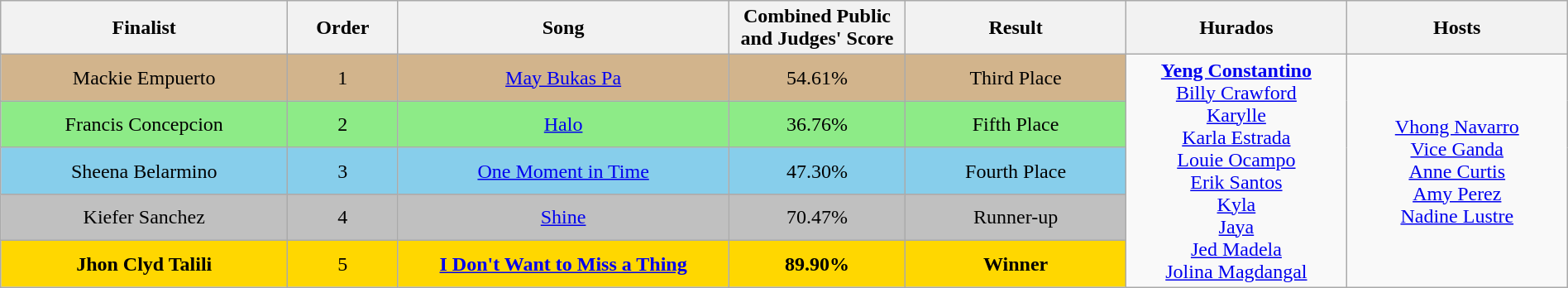<table class="wikitable" style="text-align:center; width:100%;">
<tr>
<th width="13%">Finalist</th>
<th width="05%">Order</th>
<th width="15%">Song</th>
<th width="08%">Combined Public and Judges' Score</th>
<th width="10%">Result</th>
<th width="10%">Hurados</th>
<th width="10%">Hosts</th>
</tr>
<tr>
<td style="background:tan;">Mackie Empuerto</td>
<td style="background:tan;">1</td>
<td style="background:tan;"><a href='#'>May Bukas Pa</a></td>
<td style="background:tan;">54.61%</td>
<td style="background:tan;">Third Place</td>
<td rowspan="5"><strong><a href='#'>Yeng Constantino</a></strong><br><a href='#'>Billy Crawford</a><br><a href='#'>Karylle</a><br><a href='#'>Karla Estrada</a><br><a href='#'>Louie Ocampo</a><br><a href='#'>Erik Santos</a><br><a href='#'>Kyla</a><br><a href='#'>Jaya</a><br><a href='#'>Jed Madela</a><br><a href='#'>Jolina Magdangal</a></td>
<td rowspan="5"><a href='#'>Vhong Navarro</a><br><a href='#'>Vice Ganda</a><br><a href='#'>Anne Curtis</a><br><a href='#'>Amy Perez</a><br><a href='#'>Nadine Lustre</a></td>
</tr>
<tr style="background:#8deb87;"|>
<td>Francis Concepcion</td>
<td>2</td>
<td><a href='#'>Halo</a></td>
<td>36.76%</td>
<td>Fifth Place</td>
</tr>
<tr style="background:skyblue;"|>
<td>Sheena Belarmino</td>
<td>3</td>
<td><a href='#'>One Moment in Time</a></td>
<td>47.30%</td>
<td>Fourth Place</td>
</tr>
<tr style="background:silver;"|>
<td>Kiefer Sanchez</td>
<td>4</td>
<td><a href='#'>Shine</a></td>
<td>70.47%</td>
<td>Runner-up</td>
</tr>
<tr style="background:gold;"|>
<td><strong>Jhon Clyd Talili</strong></td>
<td>5</td>
<td><strong><a href='#'>I Don't Want to Miss a Thing</a></strong></td>
<td><strong>89.90%</strong></td>
<td><strong>Winner</strong></td>
</tr>
</table>
